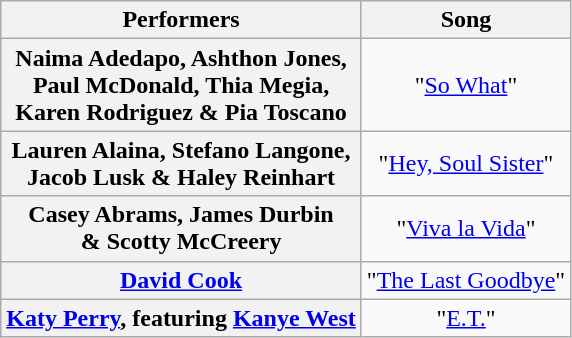<table class="wikitable unsortable" style="text-align:center;">
<tr>
<th scope="col">Performers</th>
<th scope="col">Song</th>
</tr>
<tr>
<th scope="row">Naima Adedapo, Ashthon Jones,<br>Paul McDonald, Thia Megia,<br>Karen Rodriguez & Pia Toscano</th>
<td>"<a href='#'>So What</a>"</td>
</tr>
<tr>
<th scope="row">Lauren Alaina, Stefano Langone,<br>Jacob Lusk & Haley Reinhart</th>
<td>"<a href='#'>Hey, Soul Sister</a>"</td>
</tr>
<tr>
<th scope="row">Casey Abrams, James Durbin<br>& Scotty McCreery</th>
<td>"<a href='#'>Viva la Vida</a>"</td>
</tr>
<tr>
<th scope="row"><a href='#'>David Cook</a></th>
<td>"<a href='#'>The Last Goodbye</a>"</td>
</tr>
<tr>
<th scope="row"><a href='#'>Katy Perry</a>, featuring <a href='#'>Kanye West</a></th>
<td>"<a href='#'>E.T.</a>"</td>
</tr>
</table>
